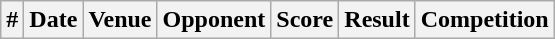<table class="wikitable sortable">
<tr>
<th>#</th>
<th>Date</th>
<th>Venue</th>
<th>Opponent</th>
<th>Score</th>
<th>Result</th>
<th>Competition<br>




</th>
</tr>
</table>
